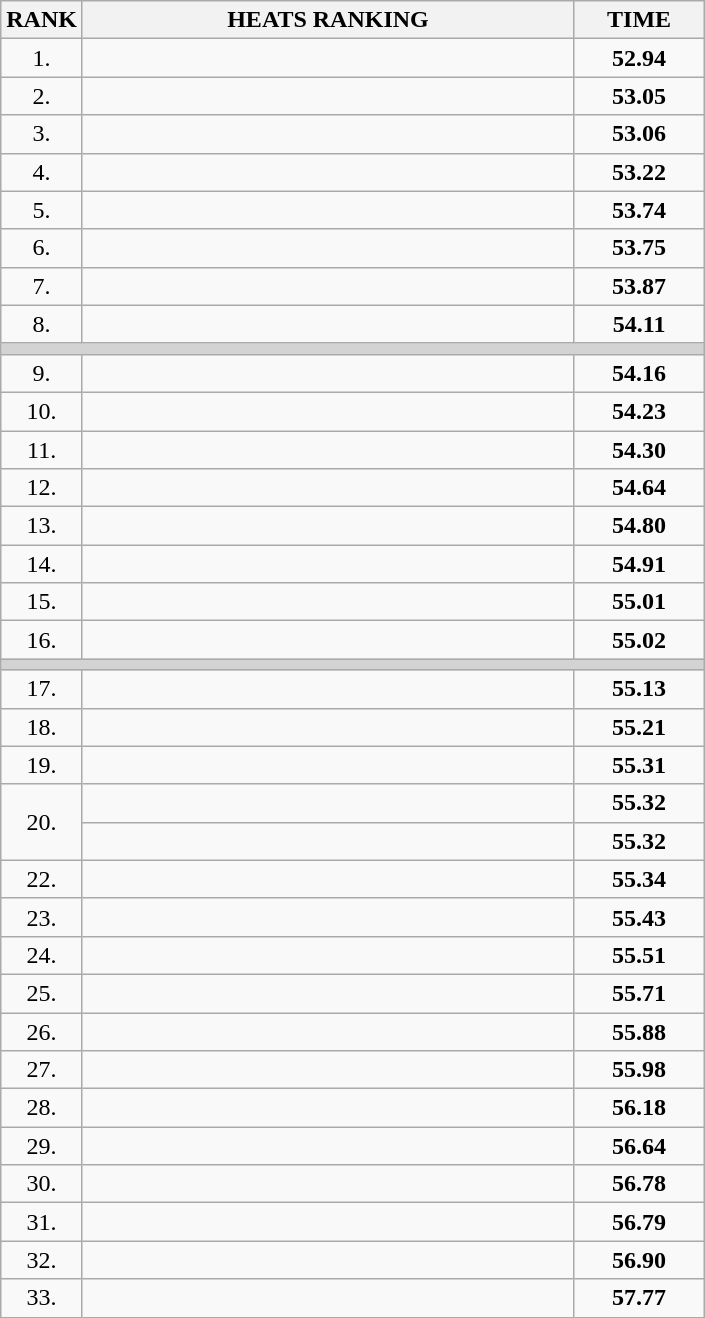<table class="wikitable">
<tr>
<th>RANK</th>
<th style="width: 20em">HEATS RANKING</th>
<th style="width: 5em">TIME</th>
</tr>
<tr>
<td align="center">1.</td>
<td></td>
<td align="center"><strong>52.94</strong></td>
</tr>
<tr>
<td align="center">2.</td>
<td></td>
<td align="center"><strong>53.05</strong></td>
</tr>
<tr>
<td align="center">3.</td>
<td></td>
<td align="center"><strong>53.06</strong></td>
</tr>
<tr>
<td align="center">4.</td>
<td></td>
<td align="center"><strong>53.22</strong></td>
</tr>
<tr>
<td align="center">5.</td>
<td></td>
<td align="center"><strong>53.74</strong></td>
</tr>
<tr>
<td align="center">6.</td>
<td></td>
<td align="center"><strong>53.75</strong></td>
</tr>
<tr>
<td align="center">7.</td>
<td></td>
<td align="center"><strong>53.87</strong></td>
</tr>
<tr>
<td align="center">8.</td>
<td></td>
<td align="center"><strong>54.11</strong></td>
</tr>
<tr>
<td colspan=3 bgcolor=lightgray></td>
</tr>
<tr>
<td align="center">9.</td>
<td></td>
<td align="center"><strong>54.16</strong></td>
</tr>
<tr>
<td align="center">10.</td>
<td></td>
<td align="center"><strong>54.23</strong></td>
</tr>
<tr>
<td align="center">11.</td>
<td></td>
<td align="center"><strong>54.30</strong></td>
</tr>
<tr>
<td align="center">12.</td>
<td></td>
<td align="center"><strong>54.64</strong></td>
</tr>
<tr>
<td align="center">13.</td>
<td></td>
<td align="center"><strong>54.80</strong></td>
</tr>
<tr>
<td align="center">14.</td>
<td></td>
<td align="center"><strong>54.91</strong></td>
</tr>
<tr>
<td align="center">15.</td>
<td></td>
<td align="center"><strong>55.01</strong></td>
</tr>
<tr>
<td align="center">16.</td>
<td></td>
<td align="center"><strong>55.02</strong></td>
</tr>
<tr>
<td colspan=3 bgcolor=lightgray></td>
</tr>
<tr>
<td align="center">17.</td>
<td></td>
<td align="center"><strong>55.13</strong></td>
</tr>
<tr>
<td align="center">18.</td>
<td></td>
<td align="center"><strong>55.21</strong></td>
</tr>
<tr>
<td align="center">19.</td>
<td></td>
<td align="center"><strong>55.31</strong></td>
</tr>
<tr>
<td rowspan=2 align="center">20.</td>
<td></td>
<td align="center"><strong>55.32</strong></td>
</tr>
<tr>
<td></td>
<td align="center"><strong>55.32</strong></td>
</tr>
<tr>
<td align="center">22.</td>
<td></td>
<td align="center"><strong>55.34</strong></td>
</tr>
<tr>
<td align="center">23.</td>
<td></td>
<td align="center"><strong>55.43</strong></td>
</tr>
<tr>
<td align="center">24.</td>
<td></td>
<td align="center"><strong>55.51</strong></td>
</tr>
<tr>
<td align="center">25.</td>
<td></td>
<td align="center"><strong>55.71</strong></td>
</tr>
<tr>
<td align="center">26.</td>
<td></td>
<td align="center"><strong>55.88</strong></td>
</tr>
<tr>
<td align="center">27.</td>
<td></td>
<td align="center"><strong>55.98</strong></td>
</tr>
<tr>
<td align="center">28.</td>
<td></td>
<td align="center"><strong>56.18</strong></td>
</tr>
<tr>
<td align="center">29.</td>
<td></td>
<td align="center"><strong>56.64</strong></td>
</tr>
<tr>
<td align="center">30.</td>
<td></td>
<td align="center"><strong>56.78</strong></td>
</tr>
<tr>
<td align="center">31.</td>
<td></td>
<td align="center"><strong>56.79</strong></td>
</tr>
<tr>
<td align="center">32.</td>
<td></td>
<td align="center"><strong>56.90</strong></td>
</tr>
<tr>
<td align="center">33.</td>
<td></td>
<td align="center"><strong>57.77</strong></td>
</tr>
</table>
